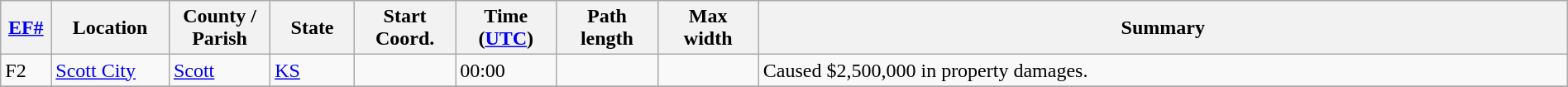<table class="wikitable sortable" style="width:100%;">
<tr>
<th scope="col"  style="width:3%; text-align:center;"><a href='#'>EF#</a></th>
<th scope="col"  style="width:7%; text-align:center;" class="unsortable">Location</th>
<th scope="col"  style="width:6%; text-align:center;" class="unsortable">County / Parish</th>
<th scope="col"  style="width:5%; text-align:center;">State</th>
<th scope="col"  style="width:6%; text-align:center;">Start Coord.</th>
<th scope="col"  style="width:6%; text-align:center;">Time (<a href='#'>UTC</a>)</th>
<th scope="col"  style="width:6%; text-align:center;">Path length</th>
<th scope="col"  style="width:6%; text-align:center;">Max width</th>
<th scope="col" class="unsortable" style="width:48%; text-align:center;">Summary</th>
</tr>
<tr>
<td bgcolor=>F2</td>
<td><a href='#'>Scott City</a></td>
<td><a href='#'>Scott</a></td>
<td><a href='#'>KS</a></td>
<td></td>
<td>00:00</td>
<td></td>
<td></td>
<td>Caused $2,500,000 in property damages.</td>
</tr>
<tr>
</tr>
</table>
